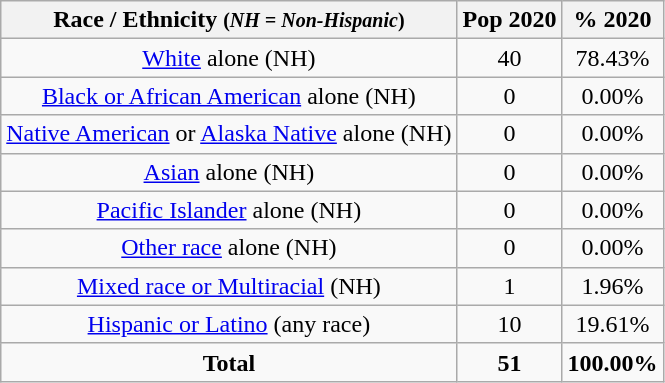<table class="wikitable" style="text-align:center;">
<tr>
<th>Race / Ethnicity <small>(<em>NH = Non-Hispanic</em>)</small></th>
<th>Pop 2020</th>
<th>% 2020</th>
</tr>
<tr>
<td><a href='#'>White</a> alone (NH)</td>
<td>40</td>
<td>78.43%</td>
</tr>
<tr>
<td><a href='#'>Black or African American</a> alone (NH)</td>
<td>0</td>
<td>0.00%</td>
</tr>
<tr>
<td><a href='#'>Native American</a> or <a href='#'>Alaska Native</a> alone (NH)</td>
<td>0</td>
<td>0.00%</td>
</tr>
<tr>
<td><a href='#'>Asian</a> alone (NH)</td>
<td>0</td>
<td>0.00%</td>
</tr>
<tr>
<td><a href='#'>Pacific Islander</a> alone (NH)</td>
<td>0</td>
<td>0.00%</td>
</tr>
<tr>
<td><a href='#'>Other race</a> alone (NH)</td>
<td>0</td>
<td>0.00%</td>
</tr>
<tr>
<td><a href='#'>Mixed race or Multiracial</a> (NH)</td>
<td>1</td>
<td>1.96%</td>
</tr>
<tr>
<td><a href='#'>Hispanic or Latino</a> (any race)</td>
<td>10</td>
<td>19.61%</td>
</tr>
<tr>
<td><strong>Total</strong></td>
<td><strong>51</strong></td>
<td><strong>100.00%</strong></td>
</tr>
</table>
